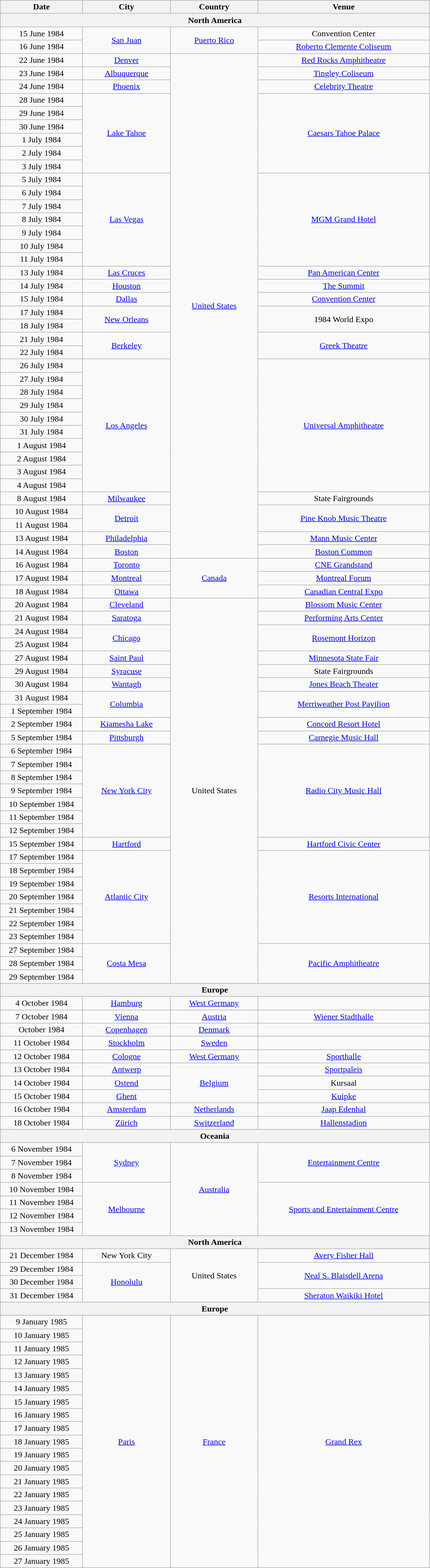<table class="wikitable plainrowheaders" style="text-align:center;">
<tr>
<th width="150">Date</th>
<th width="160">City</th>
<th width="160">Country</th>
<th width="320">Venue</th>
</tr>
<tr>
<th colspan="6">North America</th>
</tr>
<tr>
<td>15 June 1984</td>
<td rowspan="2"><a href='#'>San Juan</a></td>
<td rowspan="2"><a href='#'>Puerto Rico</a></td>
<td>Convention Center</td>
</tr>
<tr>
<td>16 June 1984</td>
<td><a href='#'>Roberto Clemente Coliseum</a></td>
</tr>
<tr>
<td>22 June 1984</td>
<td><a href='#'>Denver</a></td>
<td rowspan="38"><a href='#'>United States</a></td>
<td><a href='#'>Red Rocks Amphitheatre</a></td>
</tr>
<tr>
<td>23 June 1984</td>
<td><a href='#'>Albuquerque</a></td>
<td><a href='#'>Tingley Coliseum</a></td>
</tr>
<tr>
<td>24 June 1984</td>
<td><a href='#'>Phoenix</a></td>
<td><a href='#'>Celebrity Theatre</a></td>
</tr>
<tr>
<td>28 June 1984</td>
<td rowspan="6"><a href='#'>Lake Tahoe</a></td>
<td rowspan="6"><a href='#'>Caesars Tahoe Palace</a></td>
</tr>
<tr>
<td>29 June 1984</td>
</tr>
<tr>
<td>30 June 1984</td>
</tr>
<tr>
<td>1 July 1984</td>
</tr>
<tr>
<td>2 July 1984</td>
</tr>
<tr>
<td>3 July 1984</td>
</tr>
<tr>
<td>5 July 1984</td>
<td rowspan="7"><a href='#'>Las Vegas</a></td>
<td rowspan="7"><a href='#'>MGM Grand Hotel</a></td>
</tr>
<tr>
<td>6 July 1984</td>
</tr>
<tr>
<td>7 July 1984</td>
</tr>
<tr>
<td>8 July 1984</td>
</tr>
<tr>
<td>9 July 1984</td>
</tr>
<tr>
<td>10 July 1984</td>
</tr>
<tr>
<td>11 July 1984</td>
</tr>
<tr>
<td>13 July 1984</td>
<td><a href='#'>Las Cruces</a></td>
<td><a href='#'>Pan American Center</a></td>
</tr>
<tr>
<td>14 July 1984</td>
<td><a href='#'>Houston</a></td>
<td><a href='#'>The Summit</a></td>
</tr>
<tr>
<td>15 July 1984</td>
<td><a href='#'>Dallas</a></td>
<td><a href='#'>Convention Center</a></td>
</tr>
<tr>
<td>17 July 1984</td>
<td rowspan="2"><a href='#'>New Orleans</a></td>
<td rowspan="2">1984 World Expo</td>
</tr>
<tr>
<td>18 July 1984</td>
</tr>
<tr>
<td>21 July 1984</td>
<td rowspan="2"><a href='#'>Berkeley</a></td>
<td rowspan="2"><a href='#'>Greek Theatre</a></td>
</tr>
<tr>
<td>22 July 1984</td>
</tr>
<tr>
<td>26 July 1984</td>
<td rowspan="10"><a href='#'>Los Angeles</a></td>
<td rowspan="10"><a href='#'>Universal Amphitheatre</a></td>
</tr>
<tr>
<td>27 July 1984</td>
</tr>
<tr>
<td>28 July 1984</td>
</tr>
<tr>
<td>29 July 1984</td>
</tr>
<tr>
<td>30 July 1984</td>
</tr>
<tr>
<td>31 July 1984</td>
</tr>
<tr>
<td>1 August 1984</td>
</tr>
<tr>
<td>2 August 1984</td>
</tr>
<tr>
<td>3 August 1984</td>
</tr>
<tr>
<td>4 August 1984</td>
</tr>
<tr>
<td>8 August 1984</td>
<td><a href='#'>Milwaukee</a></td>
<td>State Fairgrounds</td>
</tr>
<tr>
<td>10 August 1984</td>
<td rowspan="2"><a href='#'>Detroit</a></td>
<td rowspan="2"><a href='#'>Pine Knob Music Theatre</a></td>
</tr>
<tr>
<td>11 August 1984</td>
</tr>
<tr>
<td>13 August 1984</td>
<td><a href='#'>Philadelphia</a></td>
<td><a href='#'>Mann Music Center</a></td>
</tr>
<tr>
<td>14 August 1984</td>
<td><a href='#'>Boston</a></td>
<td><a href='#'>Boston Common</a></td>
</tr>
<tr>
<td>16 August 1984</td>
<td><a href='#'>Toronto</a></td>
<td rowspan="3"><a href='#'>Canada</a></td>
<td><a href='#'>CNE Grandstand</a></td>
</tr>
<tr>
<td>17 August 1984</td>
<td><a href='#'>Montreal</a></td>
<td><a href='#'>Montreal Forum</a></td>
</tr>
<tr>
<td>18 August 1984</td>
<td><a href='#'>Ottawa</a></td>
<td><a href='#'>Canadian Central Expo</a></td>
</tr>
<tr>
<td>20 August 1984</td>
<td><a href='#'>Cleveland</a></td>
<td rowspan="29">United States</td>
<td><a href='#'>Blossom Music Center</a></td>
</tr>
<tr>
<td>21 August 1984</td>
<td><a href='#'>Saratoga</a></td>
<td><a href='#'>Performing Arts Center</a></td>
</tr>
<tr>
<td>24 August 1984</td>
<td rowspan="2"><a href='#'>Chicago</a></td>
<td rowspan="2"><a href='#'>Rosemont Horizon</a></td>
</tr>
<tr>
<td>25 August 1984</td>
</tr>
<tr>
<td>27 August 1984</td>
<td><a href='#'>Saint Paul</a></td>
<td><a href='#'>Minnesota State Fair</a></td>
</tr>
<tr>
<td>29 August 1984</td>
<td><a href='#'>Syracuse</a></td>
<td>State Fairgrounds</td>
</tr>
<tr>
<td>30 August 1984</td>
<td><a href='#'>Wantagh</a></td>
<td><a href='#'>Jones Beach Theater</a></td>
</tr>
<tr>
<td>31 August 1984</td>
<td rowspan="2"><a href='#'>Columbia</a></td>
<td rowspan="2"><a href='#'>Merriweather Post Pavilion</a></td>
</tr>
<tr>
<td>1 September 1984</td>
</tr>
<tr>
<td>2 September 1984</td>
<td><a href='#'>Kiamesha Lake</a></td>
<td><a href='#'>Concord Resort Hotel</a></td>
</tr>
<tr>
<td>5 September 1984</td>
<td><a href='#'>Pittsburgh</a></td>
<td><a href='#'>Carnegie Music Hall</a></td>
</tr>
<tr>
<td>6 September 1984</td>
<td rowspan="7"><a href='#'>New York City</a></td>
<td rowspan="7"><a href='#'>Radio City Music Hall</a></td>
</tr>
<tr>
<td>7 September 1984</td>
</tr>
<tr>
<td>8 September 1984</td>
</tr>
<tr>
<td>9 September 1984</td>
</tr>
<tr>
<td>10 September 1984</td>
</tr>
<tr>
<td>11 September 1984</td>
</tr>
<tr>
<td>12 September 1984</td>
</tr>
<tr>
<td>15 September 1984</td>
<td><a href='#'>Hartford</a></td>
<td><a href='#'>Hartford Civic Center</a></td>
</tr>
<tr>
<td>17 September 1984</td>
<td rowspan="7"><a href='#'>Atlantic City</a></td>
<td rowspan="7"><a href='#'>Resorts International</a></td>
</tr>
<tr>
<td>18 September 1984</td>
</tr>
<tr>
<td>19 September 1984</td>
</tr>
<tr>
<td>20 September 1984</td>
</tr>
<tr>
<td>21 September 1984</td>
</tr>
<tr>
<td>22 September 1984</td>
</tr>
<tr>
<td>23 September 1984</td>
</tr>
<tr>
<td>27 September 1984</td>
<td rowspan="3"><a href='#'>Costa Mesa</a></td>
<td rowspan="3"><a href='#'>Pacific Amphitheatre</a></td>
</tr>
<tr>
<td>28 September 1984</td>
</tr>
<tr>
<td>29 September 1984</td>
</tr>
<tr>
<th colspan="6">Europe</th>
</tr>
<tr>
<td>4 October 1984</td>
<td><a href='#'>Hamburg</a></td>
<td><a href='#'>West Germany</a></td>
<td></td>
</tr>
<tr>
<td>7 October 1984</td>
<td><a href='#'>Vienna</a></td>
<td><a href='#'>Austria</a></td>
<td><a href='#'>Wiener Stadthalle</a></td>
</tr>
<tr>
<td>October 1984</td>
<td><a href='#'>Copenhagen</a></td>
<td><a href='#'>Denmark</a></td>
<td></td>
</tr>
<tr>
<td>11 October 1984</td>
<td><a href='#'>Stockholm</a></td>
<td><a href='#'>Sweden</a></td>
<td></td>
</tr>
<tr>
<td>12 October 1984</td>
<td><a href='#'>Cologne</a></td>
<td><a href='#'>West Germany</a></td>
<td><a href='#'>Sporthalle</a></td>
</tr>
<tr>
<td>13 October 1984</td>
<td><a href='#'>Antwerp</a></td>
<td rowspan="3"><a href='#'>Belgium</a></td>
<td><a href='#'>Sportpaleis</a></td>
</tr>
<tr>
<td>14 October 1984</td>
<td><a href='#'>Ostend</a></td>
<td>Kursaal</td>
</tr>
<tr>
<td>15 October 1984</td>
<td><a href='#'>Ghent</a></td>
<td><a href='#'>Kuipke</a></td>
</tr>
<tr>
<td>16 October 1984</td>
<td><a href='#'>Amsterdam</a></td>
<td><a href='#'>Netherlands</a></td>
<td><a href='#'>Jaap Edenhal</a></td>
</tr>
<tr>
<td>18 October 1984</td>
<td><a href='#'>Zürich</a></td>
<td><a href='#'>Switzerland</a></td>
<td><a href='#'>Hallenstadion</a></td>
</tr>
<tr>
<th colspan="6">Oceania</th>
</tr>
<tr>
<td>6 November 1984</td>
<td rowspan="3"><a href='#'>Sydney</a></td>
<td rowspan="7"><a href='#'>Australia</a></td>
<td rowspan="3"><a href='#'>Entertainment Centre</a></td>
</tr>
<tr>
<td>7 November 1984</td>
</tr>
<tr>
<td>8 November 1984</td>
</tr>
<tr>
<td>10 November 1984</td>
<td rowspan="4"><a href='#'>Melbourne</a></td>
<td rowspan="4"><a href='#'>Sports and Entertainment Centre</a></td>
</tr>
<tr>
<td>11 November 1984</td>
</tr>
<tr>
<td>12 November 1984</td>
</tr>
<tr>
<td>13 November 1984</td>
</tr>
<tr>
<th colspan="6">North America</th>
</tr>
<tr>
<td>21 December 1984</td>
<td>New York City</td>
<td rowspan="4">United States</td>
<td><a href='#'>Avery Fisher Hall</a></td>
</tr>
<tr>
<td>29 December 1984</td>
<td rowspan="3"><a href='#'>Honolulu</a></td>
<td rowspan="2"><a href='#'>Neal S. Blaisdell Arena</a></td>
</tr>
<tr>
<td>30 December 1984</td>
</tr>
<tr>
<td>31 December 1984</td>
<td><a href='#'>Sheraton Waikiki Hotel</a></td>
</tr>
<tr>
<th colspan="6">Europe</th>
</tr>
<tr>
<td>9 January 1985</td>
<td rowspan="19"><a href='#'>Paris</a></td>
<td rowspan="19"><a href='#'>France</a></td>
<td rowspan="19"><a href='#'>Grand Rex</a></td>
</tr>
<tr>
<td>10 January 1985</td>
</tr>
<tr>
<td>11 January 1985</td>
</tr>
<tr>
<td>12 January 1985</td>
</tr>
<tr>
<td>13 January 1985</td>
</tr>
<tr>
<td>14 January 1985</td>
</tr>
<tr>
<td>15 January 1985</td>
</tr>
<tr>
<td>16 January 1985</td>
</tr>
<tr>
<td>17 January 1985</td>
</tr>
<tr>
<td>18 January 1985</td>
</tr>
<tr>
<td>19 January 1985</td>
</tr>
<tr>
<td>20 January 1985</td>
</tr>
<tr>
<td>21 January 1985</td>
</tr>
<tr>
<td>22 January 1985</td>
</tr>
<tr>
<td>23 January 1985</td>
</tr>
<tr>
<td>24 January 1985</td>
</tr>
<tr>
<td>25 January 1985</td>
</tr>
<tr>
<td>26 January 1985</td>
</tr>
<tr>
<td>27 January 1985</td>
</tr>
</table>
